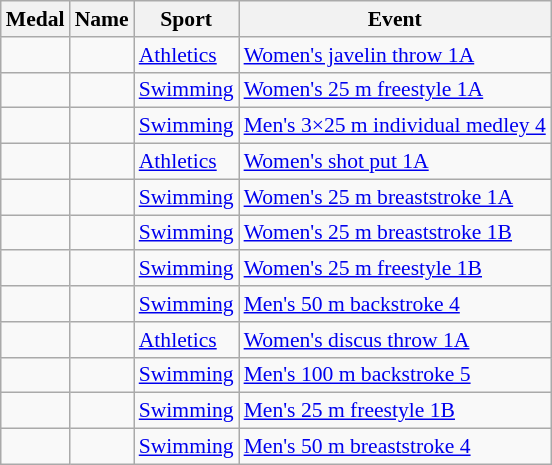<table class="wikitable sortable" style="font-size:90%">
<tr>
<th>Medal</th>
<th>Name</th>
<th>Sport</th>
<th>Event</th>
</tr>
<tr>
<td></td>
<td></td>
<td><a href='#'>Athletics</a></td>
<td><a href='#'>Women's javelin throw 1A</a></td>
</tr>
<tr>
<td></td>
<td></td>
<td><a href='#'>Swimming</a></td>
<td><a href='#'>Women's 25 m freestyle 1A</a></td>
</tr>
<tr>
<td></td>
<td></td>
<td><a href='#'>Swimming</a></td>
<td><a href='#'>Men's 3×25 m individual medley 4</a></td>
</tr>
<tr>
<td></td>
<td></td>
<td><a href='#'>Athletics</a></td>
<td><a href='#'>Women's shot put 1A</a></td>
</tr>
<tr>
<td></td>
<td></td>
<td><a href='#'>Swimming</a></td>
<td><a href='#'>Women's 25 m breaststroke 1A</a></td>
</tr>
<tr>
<td></td>
<td></td>
<td><a href='#'>Swimming</a></td>
<td><a href='#'>Women's 25 m breaststroke 1B</a></td>
</tr>
<tr>
<td></td>
<td></td>
<td><a href='#'>Swimming</a></td>
<td><a href='#'>Women's 25 m freestyle 1B</a></td>
</tr>
<tr>
<td></td>
<td></td>
<td><a href='#'>Swimming</a></td>
<td><a href='#'>Men's 50 m backstroke 4</a></td>
</tr>
<tr>
<td></td>
<td></td>
<td><a href='#'>Athletics</a></td>
<td><a href='#'>Women's discus throw 1A</a></td>
</tr>
<tr>
<td></td>
<td></td>
<td><a href='#'>Swimming</a></td>
<td><a href='#'>Men's 100 m backstroke 5</a></td>
</tr>
<tr>
<td></td>
<td></td>
<td><a href='#'>Swimming</a></td>
<td><a href='#'>Men's 25 m freestyle 1B</a></td>
</tr>
<tr>
<td></td>
<td></td>
<td><a href='#'>Swimming</a></td>
<td><a href='#'>Men's 50 m breaststroke 4</a></td>
</tr>
</table>
